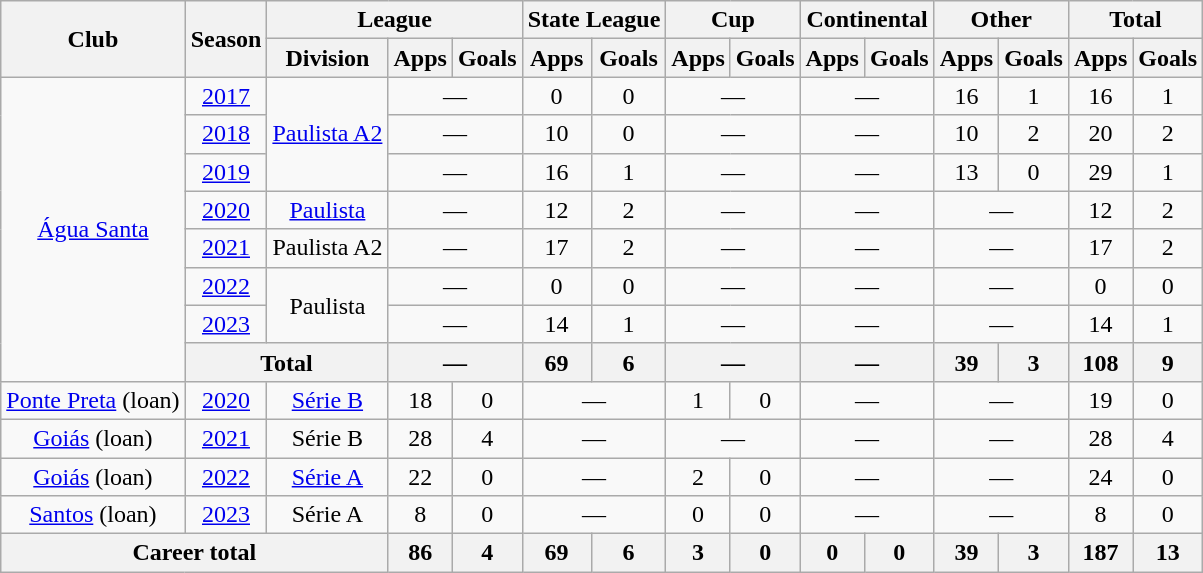<table class="wikitable" style="text-align: center;">
<tr>
<th rowspan="2">Club</th>
<th rowspan="2">Season</th>
<th colspan="3">League</th>
<th colspan="2">State League</th>
<th colspan="2">Cup</th>
<th colspan="2">Continental</th>
<th colspan="2">Other</th>
<th colspan="2">Total</th>
</tr>
<tr>
<th>Division</th>
<th>Apps</th>
<th>Goals</th>
<th>Apps</th>
<th>Goals</th>
<th>Apps</th>
<th>Goals</th>
<th>Apps</th>
<th>Goals</th>
<th>Apps</th>
<th>Goals</th>
<th>Apps</th>
<th>Goals</th>
</tr>
<tr>
<td rowspan="8" valign="center"><a href='#'>Água Santa</a></td>
<td><a href='#'>2017</a></td>
<td rowspan="3"><a href='#'>Paulista A2</a></td>
<td colspan="2">—</td>
<td>0</td>
<td>0</td>
<td colspan="2">—</td>
<td colspan="2">—</td>
<td>16</td>
<td>1</td>
<td>16</td>
<td>1</td>
</tr>
<tr>
<td><a href='#'>2018</a></td>
<td colspan="2">—</td>
<td>10</td>
<td>0</td>
<td colspan="2">—</td>
<td colspan="2">—</td>
<td>10</td>
<td>2</td>
<td>20</td>
<td>2</td>
</tr>
<tr>
<td><a href='#'>2019</a></td>
<td colspan="2">—</td>
<td>16</td>
<td>1</td>
<td colspan="2">—</td>
<td colspan="2">—</td>
<td>13</td>
<td>0</td>
<td>29</td>
<td>1</td>
</tr>
<tr>
<td><a href='#'>2020</a></td>
<td><a href='#'>Paulista</a></td>
<td colspan="2">—</td>
<td>12</td>
<td>2</td>
<td colspan="2">—</td>
<td colspan="2">—</td>
<td colspan="2">—</td>
<td>12</td>
<td>2</td>
</tr>
<tr>
<td><a href='#'>2021</a></td>
<td>Paulista A2</td>
<td colspan="2">—</td>
<td>17</td>
<td>2</td>
<td colspan="2">—</td>
<td colspan="2">—</td>
<td colspan="2">—</td>
<td>17</td>
<td>2</td>
</tr>
<tr>
<td><a href='#'>2022</a></td>
<td rowspan="2">Paulista</td>
<td colspan="2">—</td>
<td>0</td>
<td>0</td>
<td colspan="2">—</td>
<td colspan="2">—</td>
<td colspan="2">—</td>
<td>0</td>
<td>0</td>
</tr>
<tr>
<td><a href='#'>2023</a></td>
<td colspan="2">—</td>
<td>14</td>
<td>1</td>
<td colspan="2">—</td>
<td colspan="2">—</td>
<td colspan="2">—</td>
<td>14</td>
<td>1</td>
</tr>
<tr>
<th colspan="2">Total</th>
<th colspan="2">—</th>
<th>69</th>
<th>6</th>
<th colspan="2">—</th>
<th colspan="2">—</th>
<th>39</th>
<th>3</th>
<th>108</th>
<th>9</th>
</tr>
<tr>
<td valign="center"><a href='#'>Ponte Preta</a> (loan)</td>
<td><a href='#'>2020</a></td>
<td><a href='#'>Série B</a></td>
<td>18</td>
<td>0</td>
<td colspan="2">—</td>
<td>1</td>
<td>0</td>
<td colspan="2">—</td>
<td colspan="2">—</td>
<td>19</td>
<td>0</td>
</tr>
<tr>
<td valign="center"><a href='#'>Goiás</a> (loan)</td>
<td><a href='#'>2021</a></td>
<td>Série B</td>
<td>28</td>
<td>4</td>
<td colspan="2">—</td>
<td colspan="2">—</td>
<td colspan="2">—</td>
<td colspan="2">—</td>
<td>28</td>
<td>4</td>
</tr>
<tr>
<td valign="center"><a href='#'>Goiás</a> (loan)</td>
<td><a href='#'>2022</a></td>
<td><a href='#'>Série A</a></td>
<td>22</td>
<td>0</td>
<td colspan="2">—</td>
<td>2</td>
<td>0</td>
<td colspan="2">—</td>
<td colspan="2">—</td>
<td>24</td>
<td>0</td>
</tr>
<tr>
<td valign="center"><a href='#'>Santos</a> (loan)</td>
<td><a href='#'>2023</a></td>
<td>Série A</td>
<td>8</td>
<td>0</td>
<td colspan="2">—</td>
<td>0</td>
<td>0</td>
<td colspan="2">—</td>
<td colspan="2">—</td>
<td>8</td>
<td>0</td>
</tr>
<tr>
<th colspan="3"><strong>Career total</strong></th>
<th>86</th>
<th>4</th>
<th>69</th>
<th>6</th>
<th>3</th>
<th>0</th>
<th>0</th>
<th>0</th>
<th>39</th>
<th>3</th>
<th>187</th>
<th>13</th>
</tr>
</table>
